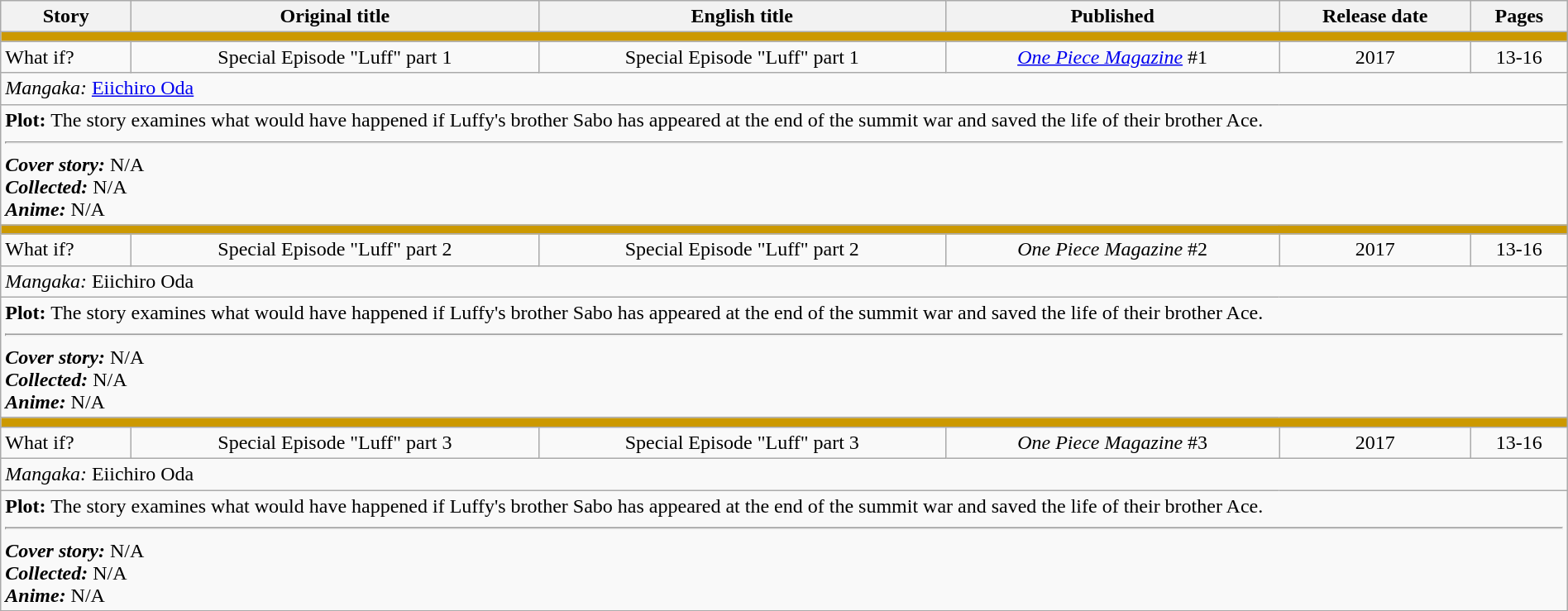<table class="wikitable" style="width:100%;">
<tr>
<th>Story</th>
<th>Original title</th>
<th>English title</th>
<th>Published</th>
<th>Release date</th>
<th>Pages</th>
</tr>
<tr>
<td colspan="6" style="background:#cc9900;"></td>
</tr>
<tr>
<td>What if?</td>
<td style="text-align:center;">Special Episode "Luff" part 1</td>
<td style="text-align:center;">Special Episode "Luff" part 1</td>
<td style="text-align:center;"><em><a href='#'>One Piece Magazine</a></em> #1</td>
<td style="text-align:center;">2017</td>
<td style="text-align:center;">13-16</td>
</tr>
<tr>
<td colspan="6"><em>Mangaka:</em> <a href='#'>Eiichiro Oda</a></td>
</tr>
<tr>
<td colspan="6"><strong>Plot:</strong> The story examines what would have happened if Luffy's brother Sabo has appeared at the end of the summit war and saved the life of their brother Ace.<hr><strong><em>Cover story:</em></strong> N/A<br><strong><em>Collected:</em></strong> N/A<br><strong><em>Anime:</em></strong> N/A</td>
</tr>
<tr>
<td colspan="6" style="background:#cc9900;"></td>
</tr>
<tr>
<td>What if?</td>
<td style="text-align:center;">Special Episode "Luff" part 2</td>
<td style="text-align:center;">Special Episode "Luff" part 2</td>
<td style="text-align:center;"><em>One Piece Magazine</em> #2</td>
<td style="text-align:center;">2017</td>
<td style="text-align:center;">13-16</td>
</tr>
<tr>
<td colspan="6"><em>Mangaka:</em> Eiichiro Oda</td>
</tr>
<tr>
<td colspan="6"><strong>Plot:</strong> The story examines what would have happened if Luffy's brother Sabo has appeared at the end of the summit war and saved the life of their brother Ace.<hr><strong><em>Cover story:</em></strong> N/A<br><strong><em>Collected:</em></strong> N/A<br><strong><em>Anime:</em></strong> N/A</td>
</tr>
<tr>
<td colspan="6" style="background:#cc9900;"></td>
</tr>
<tr>
<td>What if?</td>
<td style="text-align:center;">Special Episode "Luff" part 3</td>
<td style="text-align:center;">Special Episode "Luff" part 3</td>
<td style="text-align:center;"><em>One Piece Magazine</em> #3</td>
<td style="text-align:center;">2017</td>
<td style="text-align:center;">13-16</td>
</tr>
<tr>
<td colspan="6"><em>Mangaka:</em> Eiichiro Oda</td>
</tr>
<tr>
<td colspan="6"><strong>Plot:</strong> The story examines what would have happened if Luffy's brother Sabo has appeared at the end of the summit war and saved the life of their brother Ace.<hr><strong><em>Cover story:</em></strong> N/A<br><strong><em>Collected:</em></strong> N/A<br><strong><em>Anime:</em></strong> N/A</td>
</tr>
<tr>
</tr>
</table>
